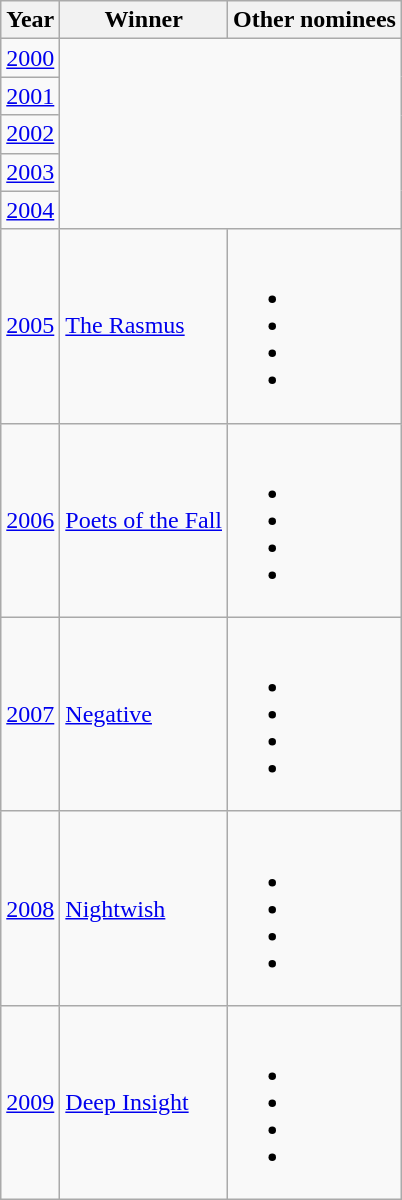<table class="wikitable">
<tr>
<th>Year</th>
<th>Winner</th>
<th>Other nominees</th>
</tr>
<tr>
<td><a href='#'>2000</a></td>
<td rowspan=5 colspan=2></td>
</tr>
<tr>
<td><a href='#'>2001</a></td>
</tr>
<tr>
<td><a href='#'>2002</a></td>
</tr>
<tr>
<td><a href='#'>2003</a></td>
</tr>
<tr>
<td><a href='#'>2004</a></td>
</tr>
<tr>
<td><a href='#'>2005</a></td>
<td><a href='#'>The Rasmus</a></td>
<td><br><ul><li></li><li></li><li></li><li></li></ul></td>
</tr>
<tr>
<td><a href='#'>2006</a></td>
<td><a href='#'>Poets of the Fall</a></td>
<td><br><ul><li></li><li></li><li></li><li></li></ul></td>
</tr>
<tr>
<td><a href='#'>2007</a></td>
<td><a href='#'>Negative</a></td>
<td><br><ul><li></li><li></li><li></li><li></li></ul></td>
</tr>
<tr>
<td><a href='#'>2008</a></td>
<td><a href='#'>Nightwish</a></td>
<td><br><ul><li></li><li></li><li></li><li></li></ul></td>
</tr>
<tr>
<td><a href='#'>2009</a></td>
<td><a href='#'>Deep Insight</a></td>
<td><br><ul><li></li><li></li><li></li><li></li></ul></td>
</tr>
</table>
